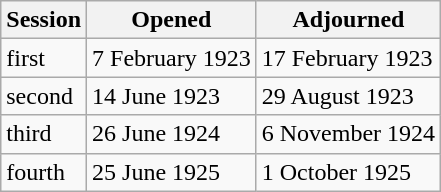<table class="wikitable">
<tr>
<th>Session</th>
<th>Opened</th>
<th>Adjourned</th>
</tr>
<tr>
<td>first</td>
<td>7 February 1923</td>
<td>17 February 1923</td>
</tr>
<tr>
<td>second</td>
<td>14 June 1923</td>
<td>29 August 1923</td>
</tr>
<tr>
<td>third</td>
<td>26 June 1924</td>
<td>6 November 1924</td>
</tr>
<tr>
<td>fourth</td>
<td>25 June 1925</td>
<td>1 October 1925</td>
</tr>
</table>
